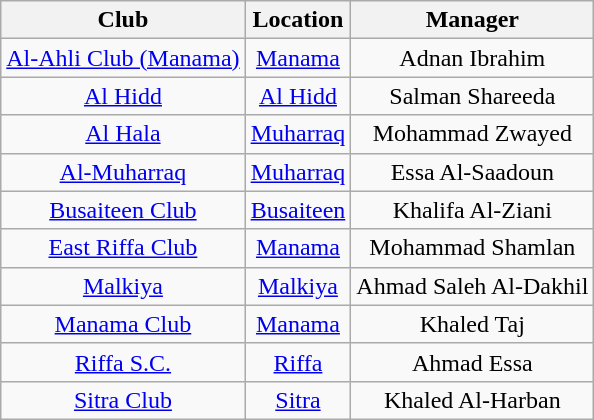<table class="wikitable sortable" style="text-align: center;">
<tr>
<th>Club</th>
<th>Location</th>
<th>Manager</th>
</tr>
<tr>
<td><a href='#'>Al-Ahli Club (Manama)</a></td>
<td><a href='#'>Manama</a></td>
<td> Adnan Ibrahim</td>
</tr>
<tr>
<td><a href='#'>Al Hidd</a></td>
<td><a href='#'>Al Hidd</a></td>
<td> Salman Shareeda</td>
</tr>
<tr>
<td><a href='#'>Al Hala</a></td>
<td><a href='#'>Muharraq</a></td>
<td> Mohammad Zwayed</td>
</tr>
<tr>
<td><a href='#'>Al-Muharraq</a></td>
<td><a href='#'>Muharraq</a></td>
<td> Essa Al-Saadoun</td>
</tr>
<tr>
<td><a href='#'>Busaiteen Club</a></td>
<td><a href='#'>Busaiteen</a></td>
<td> Khalifa Al-Ziani</td>
</tr>
<tr>
<td><a href='#'>East Riffa Club</a></td>
<td><a href='#'>Manama</a></td>
<td> Mohammad Shamlan</td>
</tr>
<tr>
<td><a href='#'>Malkiya</a></td>
<td><a href='#'>Malkiya</a></td>
<td> Ahmad Saleh Al-Dakhil</td>
</tr>
<tr>
<td><a href='#'>Manama Club</a></td>
<td><a href='#'>Manama</a></td>
<td> Khaled Taj</td>
</tr>
<tr>
<td><a href='#'>Riffa S.C.</a></td>
<td><a href='#'>Riffa</a></td>
<td> Ahmad Essa</td>
</tr>
<tr>
<td><a href='#'>Sitra Club</a></td>
<td><a href='#'>Sitra</a></td>
<td> Khaled Al-Harban</td>
</tr>
</table>
